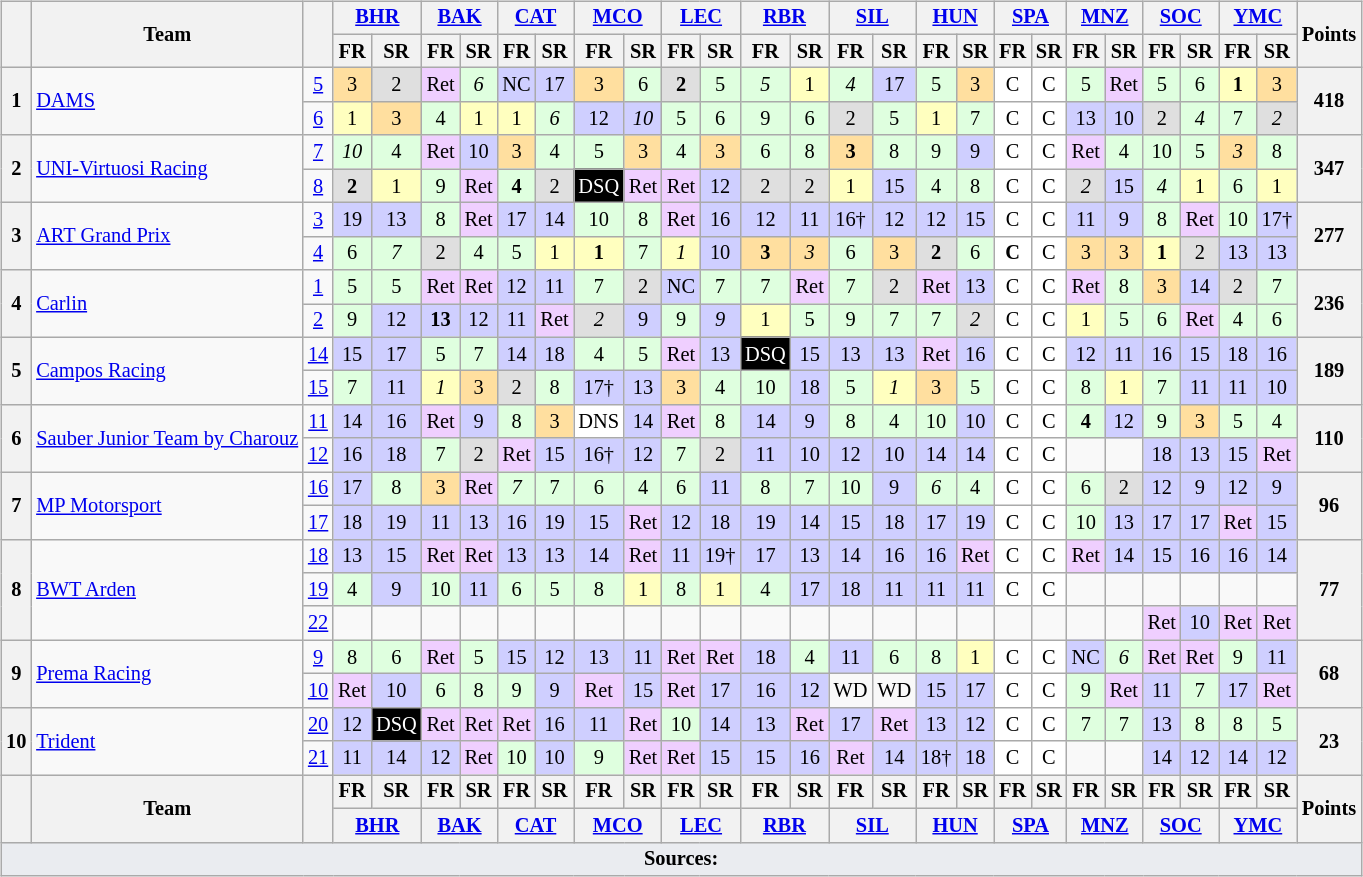<table>
<tr>
<td style="vertical-align:top; text-align:center"><br><table class="wikitable" style="font-size: 85%;">
<tr style="vertical-align:middle;">
<th rowspan="2" style="vertical-align:middle"></th>
<th rowspan="2" style="vertical-align:middle;background">Team</th>
<th rowspan="2" style="vertical-align:middle"></th>
<th colspan="2"><a href='#'>BHR</a><br></th>
<th colspan="2"><a href='#'>BAK</a><br></th>
<th colspan="2"><a href='#'>CAT</a><br></th>
<th colspan="2"><a href='#'>MCO</a><br></th>
<th colspan="2"><a href='#'>LEC</a><br></th>
<th colspan="2"><a href='#'>RBR</a><br></th>
<th colspan="2"><a href='#'>SIL</a><br></th>
<th colspan="2"><a href='#'>HUN</a><br></th>
<th colspan="2"><a href='#'>SPA</a><br></th>
<th colspan="2"><a href='#'>MNZ</a><br></th>
<th colspan="2"><a href='#'>SOC</a><br></th>
<th colspan="2"><a href='#'>YMC</a><br></th>
<th rowspan="2" style="vertical-align:middle">Points</th>
</tr>
<tr>
<th>FR</th>
<th>SR</th>
<th>FR</th>
<th>SR</th>
<th>FR</th>
<th>SR</th>
<th>FR</th>
<th>SR</th>
<th>FR</th>
<th>SR</th>
<th>FR</th>
<th>SR</th>
<th>FR</th>
<th>SR</th>
<th>FR</th>
<th>SR</th>
<th>FR</th>
<th>SR</th>
<th>FR</th>
<th>SR</th>
<th>FR</th>
<th>SR</th>
<th>FR</th>
<th>SR</th>
</tr>
<tr>
<th rowspan="2">1</th>
<td rowspan="2" align="left"> <a href='#'>DAMS</a></td>
<td><a href='#'>5</a></td>
<td style="background:#ffdf9f;">3</td>
<td style="background:#dfdfdf;">2</td>
<td style="background:#efcfff;">Ret</td>
<td style="background:#dfffdf;"><em>6</em></td>
<td style="background:#cfcfff;">NC</td>
<td style="background:#cfcfff;">17</td>
<td style="background:#ffdf9f;">3</td>
<td style="background:#dfffdf;">6</td>
<td style="background:#dfdfdf;"><strong>2</strong></td>
<td style="background:#dfffdf;">5</td>
<td style="background:#dfffdf;"><em>5</em></td>
<td style="background:#ffffbf;">1</td>
<td style="background:#dfffdf;"><em>4</em></td>
<td style="background:#cfcfff;">17</td>
<td style="background:#dfffdf;">5</td>
<td style="background:#ffdf9f;">3</td>
<td style="background:#ffffff;">C</td>
<td style="background:#ffffff;">C</td>
<td style="background:#dfffdf;">5</td>
<td style="background:#efcfff;">Ret</td>
<td style="background:#dfffdf;">5</td>
<td style="background:#dfffdf;">6</td>
<td style="background:#ffffbf;"><strong>1</strong></td>
<td style="background:#ffdf9f;">3</td>
<th rowspan="2">418</th>
</tr>
<tr>
<td><a href='#'>6</a></td>
<td style="background:#ffffbf;">1</td>
<td style="background:#ffdf9f;">3</td>
<td style="background:#dfffdf;">4</td>
<td style="background:#ffffbf;">1</td>
<td style="background:#ffffbf;">1</td>
<td style="background:#dfffdf;"><em>6</em></td>
<td style="background:#cfcfff;">12</td>
<td style="background:#cfcfff;"><em>10</em></td>
<td style="background:#dfffdf;">5</td>
<td style="background:#dfffdf;">6</td>
<td style="background:#dfffdf;">9</td>
<td style="background:#dfffdf;">6</td>
<td style="background:#dfdfdf;">2</td>
<td style="background:#dfffdf;">5</td>
<td style="background:#ffffbf;">1</td>
<td style="background:#dfffdf;">7</td>
<td style="background:#ffffff;">C</td>
<td style="background:#ffffff;">C</td>
<td style="background:#cfcfff;">13</td>
<td style="background:#cfcfff;">10</td>
<td style="background:#dfdfdf;">2</td>
<td style="background:#dfffdf;"><em>4</em></td>
<td style="background:#dfffdf;">7</td>
<td style="background:#dfdfdf;"><em>2</em></td>
</tr>
<tr>
<th rowspan="2">2</th>
<td rowspan="2" align="left"> <a href='#'>UNI-Virtuosi Racing</a></td>
<td><a href='#'>7</a></td>
<td style="background:#dfffdf;"><em>10</em></td>
<td style="background:#dfffdf;">4</td>
<td style="background:#efcfff;">Ret</td>
<td style="background:#cfcfff;">10</td>
<td style="background:#ffdf9f;">3</td>
<td style="background:#dfffdf;">4</td>
<td style="background:#dfffdf;">5</td>
<td style="background:#ffdf9f;">3</td>
<td style="background:#dfffdf;">4</td>
<td style="background:#ffdf9f;">3</td>
<td style="background:#dfffdf;">6</td>
<td style="background:#dfffdf;">8</td>
<td style="background:#ffdf9f;"><strong>3</strong></td>
<td style="background:#dfffdf;">8</td>
<td style="background:#dfffdf;">9</td>
<td style="background:#cfcfff;">9</td>
<td style="background:#ffffff;">C</td>
<td style="background:#ffffff;">C</td>
<td style="background:#efcfff;">Ret</td>
<td style="background:#dfffdf;">4</td>
<td style="background:#dfffdf;">10</td>
<td style="background:#dfffdf;">5</td>
<td style="background:#ffdf9f;"><em>3</em></td>
<td style="background:#dfffdf;">8</td>
<th rowspan="2">347</th>
</tr>
<tr>
<td><a href='#'>8</a></td>
<td style="background:#dfdfdf;"><strong>2</strong></td>
<td style="background:#ffffbf;">1</td>
<td style="background:#dfffdf;">9</td>
<td style="background:#efcfff;">Ret</td>
<td style="background:#dfffdf;"><strong>4</strong></td>
<td style="background:#dfdfdf;">2</td>
<td style="background-color:#000000;color:white">DSQ</td>
<td style="background:#efcfff;">Ret</td>
<td style="background:#efcfff;">Ret</td>
<td style="background:#cfcfff;">12</td>
<td style="background:#dfdfdf;">2</td>
<td style="background:#dfdfdf;">2</td>
<td style="background:#ffffbf;">1</td>
<td style="background:#cfcfff;">15</td>
<td style="background:#dfffdf;">4</td>
<td style="background:#dfffdf;">8</td>
<td style="background:#ffffff;">C</td>
<td style="background:#ffffff;">C</td>
<td style="background:#dfdfdf;"><em>2</em></td>
<td style="background:#cfcfff;">15</td>
<td style="background:#dfffdf;"><em>4</em></td>
<td style="background:#ffffbf;">1</td>
<td style="background:#dfffdf;">6</td>
<td style="background:#ffffbf;">1</td>
</tr>
<tr>
<th rowspan="2">3</th>
<td rowspan="2" align="left"> <a href='#'>ART Grand Prix</a></td>
<td><a href='#'>3</a></td>
<td style="background:#cfcfff;">19</td>
<td style="background:#cfcfff;">13</td>
<td style="background:#dfffdf;">8</td>
<td style="background:#efcfff;">Ret</td>
<td style="background:#cfcfff;">17</td>
<td style="background:#cfcfff;">14</td>
<td style="background:#dfffdf;">10</td>
<td style="background:#dfffdf;">8</td>
<td style="background:#efcfff;">Ret</td>
<td style="background:#cfcfff;">16</td>
<td style="background:#cfcfff;">12</td>
<td style="background:#cfcfff;">11</td>
<td style="background:#cfcfff;">16†</td>
<td style="background:#cfcfff;">12</td>
<td style="background:#cfcfff;">12</td>
<td style="background:#cfcfff;">15</td>
<td style="background:#ffffff;">C</td>
<td style="background:#ffffff;">C</td>
<td style="background:#cfcfff;">11</td>
<td style="background:#cfcfff;">9</td>
<td style="background:#dfffdf;">8</td>
<td style="background:#efcfff;">Ret</td>
<td style="background:#dfffdf;">10</td>
<td style="background:#cfcfff;">17†</td>
<th rowspan="2">277</th>
</tr>
<tr>
<td><a href='#'>4</a></td>
<td style="background:#dfffdf;">6</td>
<td style="background:#dfffdf;"><em>7</em></td>
<td style="background:#dfdfdf;">2</td>
<td style="background:#dfffdf;">4</td>
<td style="background:#dfffdf;">5</td>
<td style="background:#ffffbf;">1</td>
<td style="background:#ffffbf;"><strong>1</strong></td>
<td style="background:#dfffdf;">7</td>
<td style="background:#ffffbf;"><em>1</em></td>
<td style="background:#cfcfff;">10</td>
<td style="background:#ffdf9f;"><strong>3</strong></td>
<td style="background:#ffdf9f;"><em>3</em></td>
<td style="background:#dfffdf;">6</td>
<td style="background:#ffdf9f;">3</td>
<td style="background:#dfdfdf;"><strong>2</strong></td>
<td style="background:#dfffdf;">6</td>
<td style="background:#ffffff;"><strong>C</strong></td>
<td style="background:#ffffff;">C</td>
<td style="background:#ffdf9f;">3</td>
<td style="background:#ffdf9f;">3</td>
<td style="background:#ffffbf;"><strong>1</strong></td>
<td style="background:#dfdfdf;">2</td>
<td style="background:#cfcfff;">13</td>
<td style="background:#cfcfff;">13</td>
</tr>
<tr>
<th rowspan="2">4</th>
<td rowspan="2" align="left"> <a href='#'>Carlin</a></td>
<td><a href='#'>1</a></td>
<td style="background:#dfffdf;">5</td>
<td style="background:#dfffdf;">5</td>
<td style="background:#efcfff;">Ret</td>
<td style="background:#efcfff;">Ret</td>
<td style="background:#cfcfff;">12</td>
<td style="background:#cfcfff;">11</td>
<td style="background:#dfffdf;">7</td>
<td style="background:#dfdfdf;">2</td>
<td style="background:#cfcfff;">NC</td>
<td style="background:#dfffdf;">7</td>
<td style="background:#dfffdf;">7</td>
<td style="background:#efcfff;">Ret</td>
<td style="background:#dfffdf;">7</td>
<td style="background:#dfdfdf;">2</td>
<td style="background:#efcfff;">Ret</td>
<td style="background:#cfcfff;">13</td>
<td style="background:#ffffff;">C</td>
<td style="background:#ffffff;">C</td>
<td style="background:#efcfff;">Ret</td>
<td style="background:#dfffdf;">8</td>
<td style="background:#ffdf9f;">3</td>
<td style="background:#cfcfff;">14</td>
<td style="background:#dfdfdf;">2</td>
<td style="background:#dfffdf;">7</td>
<th rowspan="2">236</th>
</tr>
<tr>
<td><a href='#'>2</a></td>
<td style="background:#dfffdf;">9</td>
<td style="background:#cfcfff;">12</td>
<td style="background:#cfcfff;"><strong>13</strong></td>
<td style="background:#cfcfff;">12</td>
<td style="background:#cfcfff;">11</td>
<td style="background:#efcfff;">Ret</td>
<td style="background:#dfdfdf;"><em>2</em></td>
<td style="background:#cfcfff;">9</td>
<td style="background:#dfffdf;">9</td>
<td style="background:#cfcfff;"><em>9</em></td>
<td style="background:#ffffbf;">1</td>
<td style="background:#dfffdf;">5</td>
<td style="background:#dfffdf;">9</td>
<td style="background:#dfffdf;">7</td>
<td style="background:#dfffdf;">7</td>
<td style="background:#dfdfdf;"><em>2</em></td>
<td style="background:#ffffff;">C</td>
<td style="background:#ffffff;">C</td>
<td style="background:#ffffbf;">1</td>
<td style="background:#dfffdf;">5</td>
<td style="background:#dfffdf;">6</td>
<td style="background:#efcfff;">Ret</td>
<td style="background:#dfffdf;">4</td>
<td style="background:#dfffdf;">6</td>
</tr>
<tr>
<th rowspan="2">5</th>
<td rowspan="2" align="left"> <a href='#'>Campos Racing</a></td>
<td><a href='#'>14</a></td>
<td style="background:#cfcfff;">15</td>
<td style="background:#cfcfff;">17</td>
<td style="background:#dfffdf;">5</td>
<td style="background:#dfffdf;">7</td>
<td style="background:#cfcfff;">14</td>
<td style="background:#cfcfff;">18</td>
<td style="background:#dfffdf;">4</td>
<td style="background:#dfffdf;">5</td>
<td style="background:#efcfff;">Ret</td>
<td style="background:#cfcfff;">13</td>
<td style="background-color:#000000;color:white">DSQ</td>
<td style="background:#cfcfff;">15</td>
<td style="background:#cfcfff;">13</td>
<td style="background:#cfcfff;">13</td>
<td style="background:#efcfff;">Ret</td>
<td style="background:#cfcfff;">16</td>
<td style="background:#ffffff;">C</td>
<td style="background:#ffffff;">C</td>
<td style="background:#cfcfff;">12</td>
<td style="background:#cfcfff;">11</td>
<td style="background:#cfcfff;">16</td>
<td style="background:#cfcfff;">15</td>
<td style="background:#cfcfff;">18</td>
<td style="background:#cfcfff;">16</td>
<th rowspan="2">189</th>
</tr>
<tr>
<td><a href='#'>15</a></td>
<td style="background:#dfffdf;">7</td>
<td style="background:#cfcfff;">11</td>
<td style="background:#ffffbf;"><em>1</em></td>
<td style="background:#ffdf9f;">3</td>
<td style="background:#dfdfdf;">2</td>
<td style="background:#dfffdf;">8</td>
<td style="background:#cfcfff;">17†</td>
<td style="background:#cfcfff;">13</td>
<td style="background:#ffdf9f;">3</td>
<td style="background:#dfffdf;">4</td>
<td style="background:#dfffdf;">10</td>
<td style="background:#cfcfff;">18</td>
<td style="background:#dfffdf;">5</td>
<td style="background:#ffffbf;"><em>1</em></td>
<td style="background:#ffdf9f;">3</td>
<td style="background:#dfffdf;">5</td>
<td style="background:#ffffff;">C</td>
<td style="background:#ffffff;">C</td>
<td style="background:#dfffdf;">8</td>
<td style="background:#ffffbf;">1</td>
<td style="background:#dfffdf;">7</td>
<td style="background:#cfcfff;">11</td>
<td style="background:#cfcfff;">11</td>
<td style="background:#cfcfff;">10</td>
</tr>
<tr>
<th rowspan="2">6</th>
<td rowspan="2" align="left" nowrap> <a href='#'>Sauber Junior Team by Charouz</a></td>
<td><a href='#'>11</a></td>
<td style="background:#cfcfff;">14</td>
<td style="background:#cfcfff;">16</td>
<td style="background:#efcfff;">Ret</td>
<td style="background:#cfcfff;">9</td>
<td style="background:#dfffdf;">8</td>
<td style="background:#ffdf9f;">3</td>
<td style="background:#ffffff;">DNS</td>
<td style="background:#cfcfff;">14</td>
<td style="background:#efcfff;">Ret</td>
<td style="background:#dfffdf;">8</td>
<td style="background:#cfcfff;">14</td>
<td style="background:#cfcfff;">9</td>
<td style="background:#dfffdf;">8</td>
<td style="background:#dfffdf;">4</td>
<td style="background:#dfffdf;">10</td>
<td style="background:#cfcfff;">10</td>
<td style="background:#ffffff;">C</td>
<td style="background:#ffffff;">C</td>
<td style="background:#dfffdf;"><strong>4</strong></td>
<td style="background:#cfcfff;">12</td>
<td style="background:#dfffdf;">9</td>
<td style="background:#ffdf9f;">3</td>
<td style="background:#dfffdf;">5</td>
<td style="background:#dfffdf;">4</td>
<th rowspan="2">110</th>
</tr>
<tr>
<td><a href='#'>12</a></td>
<td style="background:#cfcfff;">16</td>
<td style="background:#cfcfff;">18</td>
<td style="background:#dfffdf;">7</td>
<td style="background:#dfdfdf;">2</td>
<td style="background:#efcfff;">Ret</td>
<td style="background:#cfcfff;">15</td>
<td style="background:#cfcfff;">16†</td>
<td style="background:#cfcfff;">12</td>
<td style="background:#dfffdf;">7</td>
<td style="background:#dfdfdf;">2</td>
<td style="background:#cfcfff;">11</td>
<td style="background:#cfcfff;">10</td>
<td style="background:#cfcfff;">12</td>
<td style="background:#cfcfff;">10</td>
<td style="background:#cfcfff;">14</td>
<td style="background:#cfcfff;">14</td>
<td style="background:#ffffff;">C</td>
<td style="background:#ffffff;">C</td>
<td></td>
<td></td>
<td style="background:#cfcfff;">18</td>
<td style="background:#cfcfff;">13</td>
<td style="background:#cfcfff;">15</td>
<td style="background:#efcfff;">Ret</td>
</tr>
<tr>
<th rowspan="2">7</th>
<td rowspan="2" align="left"> <a href='#'>MP Motorsport</a></td>
<td><a href='#'>16</a></td>
<td style="background:#cfcfff;">17</td>
<td style="background:#dfffdf;">8</td>
<td style="background:#ffdf9f;">3</td>
<td style="background:#efcfff;">Ret</td>
<td style="background:#dfffdf;"><em>7</em></td>
<td style="background:#dfffdf;">7</td>
<td style="background:#dfffdf;">6</td>
<td style="background:#dfffdf;">4</td>
<td style="background:#dfffdf;">6</td>
<td style="background:#cfcfff;">11</td>
<td style="background:#dfffdf;">8</td>
<td style="background:#dfffdf;">7</td>
<td style="background:#dfffdf;">10</td>
<td style="background:#cfcfff;">9</td>
<td style="background:#dfffdf;"><em>6</em></td>
<td style="background:#dfffdf;">4</td>
<td style="background:#ffffff;">C</td>
<td style="background:#ffffff;">C</td>
<td style="background:#dfffdf;">6</td>
<td style="background:#dfdfdf;">2</td>
<td style="background:#cfcfff;">12</td>
<td style="background:#cfcfff;">9</td>
<td style="background:#cfcfff;">12</td>
<td style="background:#cfcfff;">9</td>
<th rowspan="2">96</th>
</tr>
<tr>
<td><a href='#'>17</a></td>
<td style="background:#cfcfff;">18</td>
<td style="background:#cfcfff;">19</td>
<td style="background:#cfcfff;">11</td>
<td style="background:#cfcfff;">13</td>
<td style="background:#cfcfff;">16</td>
<td style="background:#cfcfff;">19</td>
<td style="background:#cfcfff;">15</td>
<td style="background:#efcfff;">Ret</td>
<td style="background:#cfcfff;">12</td>
<td style="background:#cfcfff;">18</td>
<td style="background:#cfcfff;">19</td>
<td style="background:#cfcfff;">14</td>
<td style="background:#cfcfff;">15</td>
<td style="background:#cfcfff;">18</td>
<td style="background:#cfcfff;">17</td>
<td style="background:#cfcfff;">19</td>
<td style="background:#ffffff;">C</td>
<td style="background:#ffffff;">C</td>
<td style="background:#dfffdf;">10</td>
<td style="background:#cfcfff;">13</td>
<td style="background:#cfcfff;">17</td>
<td style="background:#cfcfff;">17</td>
<td style="background:#efcfff;">Ret</td>
<td style="background:#cfcfff;">15</td>
</tr>
<tr>
<th rowspan="3">8</th>
<td rowspan="3" align="left"> <a href='#'>BWT Arden</a></td>
<td><a href='#'>18</a></td>
<td style="background:#cfcfff;">13</td>
<td style="background:#cfcfff;">15</td>
<td style="background:#efcfff;">Ret</td>
<td style="background:#efcfff;">Ret</td>
<td style="background:#cfcfff;">13</td>
<td style="background:#cfcfff;">13</td>
<td style="background:#cfcfff;">14</td>
<td style="background:#efcfff;">Ret</td>
<td style="background:#cfcfff;">11</td>
<td style="background:#cfcfff;">19†</td>
<td style="background:#cfcfff;">17</td>
<td style="background:#cfcfff;">13</td>
<td style="background:#cfcfff;">14</td>
<td style="background:#cfcfff;">16</td>
<td style="background:#cfcfff;">16</td>
<td style="background:#efcfff;">Ret</td>
<td style="background:#ffffff;">C</td>
<td style="background:#ffffff;">C</td>
<td style="background:#efcfff;">Ret</td>
<td style="background:#cfcfff;">14</td>
<td style="background:#cfcfff;">15</td>
<td style="background:#cfcfff;">16</td>
<td style="background:#cfcfff;">16</td>
<td style="background:#cfcfff;">14</td>
<th rowspan="3">77</th>
</tr>
<tr>
<td><a href='#'>19</a></td>
<td style="background:#dfffdf;">4</td>
<td style="background:#cfcfff;">9</td>
<td style="background:#dfffdf;">10</td>
<td style="background:#cfcfff;">11</td>
<td style="background:#dfffdf;">6</td>
<td style="background:#dfffdf;">5</td>
<td style="background:#dfffdf;">8</td>
<td style="background:#ffffbf;">1</td>
<td style="background:#dfffdf;">8</td>
<td style="background:#ffffbf;">1</td>
<td style="background:#dfffdf;">4</td>
<td style="background:#cfcfff;">17</td>
<td style="background:#cfcfff;">18</td>
<td style="background:#cfcfff;">11</td>
<td style="background:#cfcfff;">11</td>
<td style="background:#cfcfff;">11</td>
<td style="background:#ffffff;">C</td>
<td style="background:#ffffff;">C</td>
<td></td>
<td></td>
<td></td>
<td></td>
<td></td>
<td></td>
</tr>
<tr>
<td><a href='#'>22</a></td>
<td></td>
<td></td>
<td></td>
<td></td>
<td></td>
<td></td>
<td></td>
<td></td>
<td></td>
<td></td>
<td></td>
<td></td>
<td></td>
<td></td>
<td></td>
<td></td>
<td></td>
<td></td>
<td></td>
<td></td>
<td style="background:#efcfff;">Ret</td>
<td style="background:#cfcfff;">10</td>
<td style="background:#efcfff;">Ret</td>
<td style="background:#efcfff;">Ret</td>
</tr>
<tr>
<th rowspan="2">9</th>
<td rowspan="2" align="left"> <a href='#'>Prema Racing</a></td>
<td><a href='#'>9</a></td>
<td style="background:#dfffdf;">8</td>
<td style="background:#dfffdf;">6</td>
<td style="background:#efcfff;">Ret</td>
<td style="background:#dfffdf;">5</td>
<td style="background:#cfcfff;">15</td>
<td style="background:#cfcfff;">12</td>
<td style="background:#cfcfff;">13</td>
<td style="background:#cfcfff;">11</td>
<td style="background:#efcfff;">Ret</td>
<td style="background:#efcfff;">Ret</td>
<td style="background:#cfcfff;">18</td>
<td style="background:#dfffdf;">4</td>
<td style="background:#cfcfff;">11</td>
<td style="background:#dfffdf;">6</td>
<td style="background:#dfffdf;">8</td>
<td style="background:#ffffbf;">1</td>
<td style="background:#ffffff;">C</td>
<td style="background:#ffffff;">C</td>
<td style="background:#cfcfff;">NC</td>
<td style="background:#dfffdf;"><em>6</em></td>
<td style="background:#efcfff;">Ret</td>
<td style="background:#efcfff;">Ret</td>
<td style="background:#dfffdf;">9</td>
<td style="background:#cfcfff;">11</td>
<th rowspan="2">68</th>
</tr>
<tr>
<td><a href='#'>10</a></td>
<td style="background:#efcfff;">Ret</td>
<td style="background:#cfcfff;">10</td>
<td style="background:#dfffdf;">6</td>
<td style="background:#dfffdf;">8</td>
<td style="background:#dfffdf;">9</td>
<td style="background:#cfcfff;">9</td>
<td style="background:#efcfff;">Ret</td>
<td style="background:#cfcfff;">15</td>
<td style="background:#efcfff;">Ret</td>
<td style="background:#cfcfff;">17</td>
<td style="background:#cfcfff;">16</td>
<td style="background:#cfcfff;">12</td>
<td>WD</td>
<td>WD</td>
<td style="background:#cfcfff;">15</td>
<td style="background:#cfcfff;">17</td>
<td style="background:#ffffff;">C</td>
<td style="background:#ffffff;">C</td>
<td style="background:#dfffdf;">9</td>
<td style="background:#efcfff;">Ret</td>
<td style="background:#cfcfff;">11</td>
<td style="background:#dfffdf;">7</td>
<td style="background:#cfcfff;">17</td>
<td style="background:#efcfff;">Ret</td>
</tr>
<tr>
<th rowspan="2">10</th>
<td rowspan="2" align="left"> <a href='#'>Trident</a></td>
<td><a href='#'>20</a></td>
<td style="background:#cfcfff;">12</td>
<td style="background-color:#000000;color:white">DSQ</td>
<td style="background:#efcfff;">Ret</td>
<td style="background:#efcfff;">Ret</td>
<td style="background:#efcfff;">Ret</td>
<td style="background:#cfcfff;">16</td>
<td style="background:#cfcfff;">11</td>
<td style="background:#efcfff;">Ret</td>
<td style="background:#dfffdf;">10</td>
<td style="background:#cfcfff;">14</td>
<td style="background:#cfcfff;">13</td>
<td style="background:#efcfff;">Ret</td>
<td style="background:#cfcfff;">17</td>
<td style="background:#efcfff;">Ret</td>
<td style="background:#cfcfff;">13</td>
<td style="background:#cfcfff;">12</td>
<td style="background:#ffffff;">C</td>
<td style="background:#ffffff;">C</td>
<td style="background:#dfffdf;">7</td>
<td style="background:#dfffdf;">7</td>
<td style="background:#cfcfff;">13</td>
<td style="background:#dfffdf;">8</td>
<td style="background:#dfffdf;">8</td>
<td style="background:#dfffdf;">5</td>
<th rowspan="2">23</th>
</tr>
<tr>
<td><a href='#'>21</a></td>
<td style="background:#cfcfff;">11</td>
<td style="background:#cfcfff;">14</td>
<td style="background:#cfcfff;">12</td>
<td style="background:#efcfff;">Ret</td>
<td style="background:#dfffdf;">10</td>
<td style="background:#cfcfff;">10</td>
<td style="background:#dfffdf;">9</td>
<td style="background:#efcfff;">Ret</td>
<td style="background:#efcfff;">Ret</td>
<td style="background:#cfcfff;">15</td>
<td style="background:#cfcfff;">15</td>
<td style="background:#cfcfff;">16</td>
<td style="background:#efcfff;">Ret</td>
<td style="background:#cfcfff;">14</td>
<td style="background:#cfcfff;">18†</td>
<td style="background:#cfcfff;">18</td>
<td style="background:#ffffff;">C</td>
<td style="background:#ffffff;">C</td>
<td></td>
<td></td>
<td style="background:#cfcfff;">14</td>
<td style="background:#cfcfff;">12</td>
<td style="background:#cfcfff;">14</td>
<td style="background:#cfcfff;">12</td>
</tr>
<tr>
<th rowspan="2"></th>
<th rowspan="2">Team</th>
<th rowspan="2"></th>
<th>FR</th>
<th>SR</th>
<th>FR</th>
<th>SR</th>
<th>FR</th>
<th>SR</th>
<th>FR</th>
<th>SR</th>
<th>FR</th>
<th>SR</th>
<th>FR</th>
<th>SR</th>
<th>FR</th>
<th>SR</th>
<th>FR</th>
<th>SR</th>
<th>FR</th>
<th>SR</th>
<th>FR</th>
<th>SR</th>
<th>FR</th>
<th>SR</th>
<th>FR</th>
<th>SR</th>
<th rowspan="2">Points</th>
</tr>
<tr>
<th colspan="2"><a href='#'>BHR</a><br></th>
<th colspan="2"><a href='#'>BAK</a><br></th>
<th colspan="2"><a href='#'>CAT</a><br></th>
<th colspan="2"><a href='#'>MCO</a><br></th>
<th colspan="2"><a href='#'>LEC</a><br></th>
<th colspan="2"><a href='#'>RBR</a><br></th>
<th colspan="2"><a href='#'>SIL</a><br></th>
<th colspan="2"><a href='#'>HUN</a><br></th>
<th colspan="2"><a href='#'>SPA</a><br></th>
<th colspan="2"><a href='#'>MNZ</a><br></th>
<th colspan="2"><a href='#'>SOC</a><br></th>
<th colspan="2"><a href='#'>YMC</a><br></th>
</tr>
<tr>
<td colspan="28" style="background-color:#EAECF0;text-align:center" align="bottom"><strong>Sources:</strong></td>
</tr>
</table>
</td>
<td valign=top></td>
</tr>
</table>
